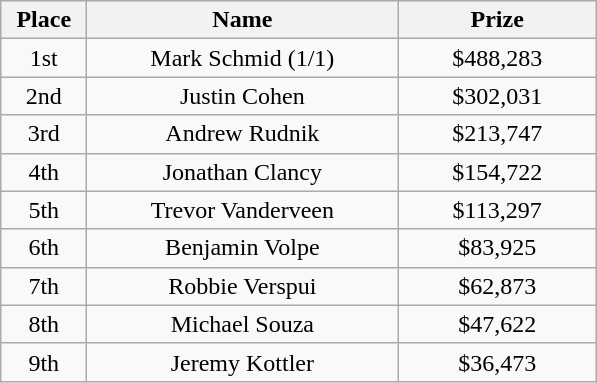<table class="wikitable">
<tr>
<th width="50">Place</th>
<th width="200">Name</th>
<th width="125">Prize</th>
</tr>
<tr>
<td align = "center">1st</td>
<td align = "center">Mark Schmid (1/1)</td>
<td align = "center">$488,283</td>
</tr>
<tr>
<td align = "center">2nd</td>
<td align = "center">Justin Cohen</td>
<td align = "center">$302,031</td>
</tr>
<tr>
<td align = "center">3rd</td>
<td align = "center">Andrew Rudnik</td>
<td align = "center">$213,747</td>
</tr>
<tr>
<td align = "center">4th</td>
<td align = "center">Jonathan Clancy</td>
<td align = "center">$154,722</td>
</tr>
<tr>
<td align = "center">5th</td>
<td align = "center">Trevor Vanderveen</td>
<td align = "center">$113,297</td>
</tr>
<tr>
<td align = "center">6th</td>
<td align = "center">Benjamin Volpe</td>
<td align = "center">$83,925</td>
</tr>
<tr>
<td align = "center">7th</td>
<td align = "center">Robbie Verspui</td>
<td align = "center">$62,873</td>
</tr>
<tr>
<td align = "center">8th</td>
<td align = "center">Michael Souza</td>
<td align = "center">$47,622</td>
</tr>
<tr>
<td align = "center">9th</td>
<td align = "center">Jeremy Kottler</td>
<td align = "center">$36,473</td>
</tr>
</table>
